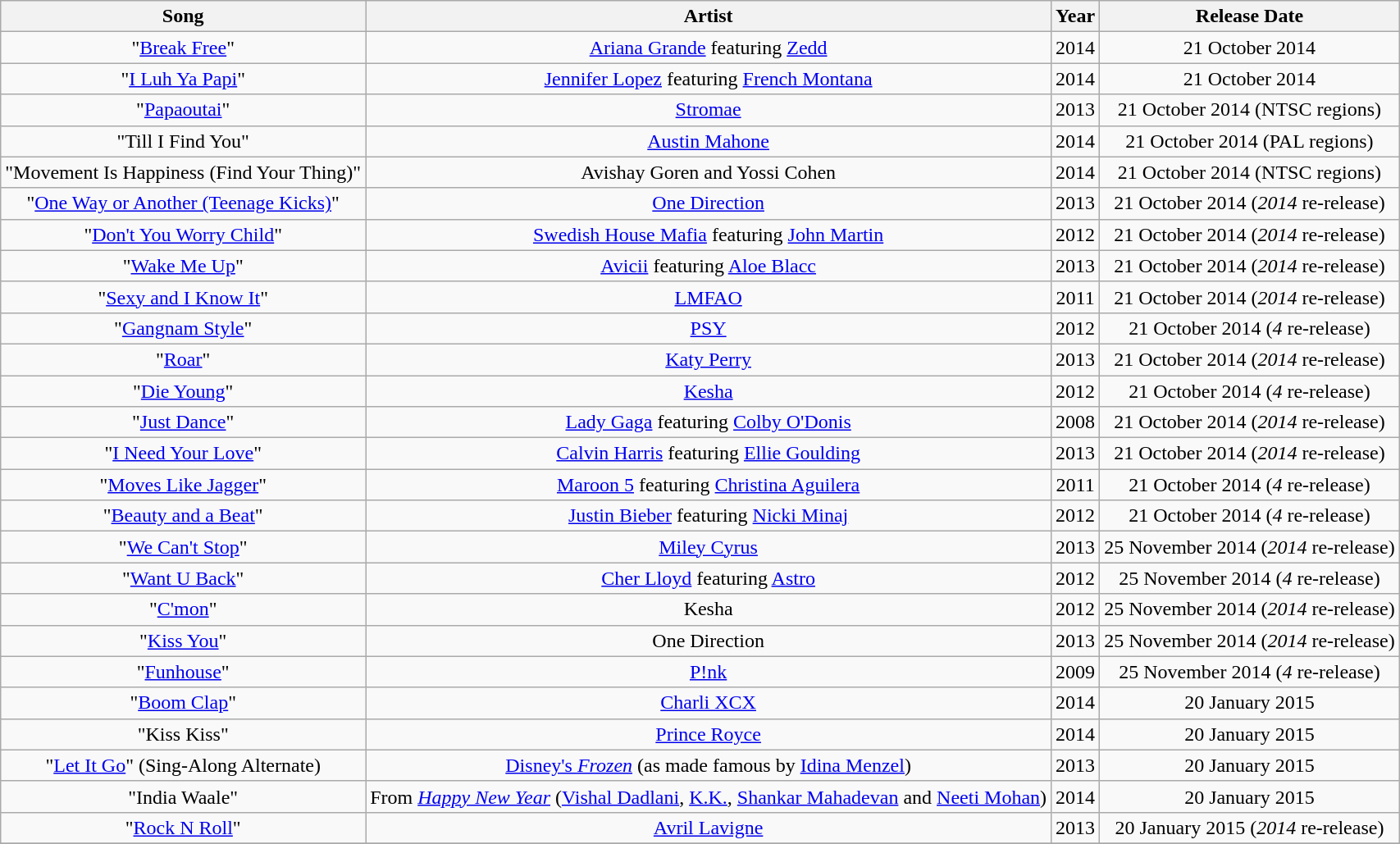<table class="wikitable sortable" style="text-align:center;">
<tr>
<th scope="col">Song</th>
<th scope="col">Artist</th>
<th scope="col">Year</th>
<th scope="col">Release Date</th>
</tr>
<tr>
<td>"<a href='#'>Break Free</a>"</td>
<td><a href='#'>Ariana Grande</a> featuring <a href='#'>Zedd</a></td>
<td>2014</td>
<td>21 October 2014</td>
</tr>
<tr>
<td>"<a href='#'>I Luh Ya Papi</a>"</td>
<td><a href='#'>Jennifer Lopez</a> featuring <a href='#'>French Montana</a></td>
<td>2014</td>
<td>21 October 2014</td>
</tr>
<tr>
<td>"<a href='#'>Papaoutai</a>"</td>
<td><a href='#'>Stromae</a></td>
<td>2013</td>
<td>21 October 2014 (NTSC regions)</td>
</tr>
<tr>
<td>"Till I Find You"</td>
<td><a href='#'>Austin Mahone</a></td>
<td>2014</td>
<td>21 October 2014 (PAL regions)</td>
</tr>
<tr>
<td>"Movement Is Happiness (Find Your Thing)"</td>
<td>Avishay Goren and Yossi Cohen</td>
<td>2014</td>
<td>21 October 2014 (NTSC regions)</td>
</tr>
<tr>
<td>"<a href='#'>One Way or Another (Teenage Kicks)</a>"</td>
<td><a href='#'>One Direction</a></td>
<td>2013</td>
<td>21 October 2014 (<em>2014</em> re-release)</td>
</tr>
<tr>
<td>"<a href='#'>Don't You Worry Child</a>"</td>
<td><a href='#'>Swedish House Mafia</a> featuring <a href='#'>John Martin</a></td>
<td>2012</td>
<td>21 October 2014  (<em>2014</em> re-release)</td>
</tr>
<tr>
<td>"<a href='#'>Wake Me Up</a>"</td>
<td><a href='#'>Avicii</a> featuring <a href='#'>Aloe Blacc</a></td>
<td>2013</td>
<td>21 October 2014  (<em>2014</em> re-release)</td>
</tr>
<tr>
<td>"<a href='#'>Sexy and I Know It</a>"</td>
<td><a href='#'>LMFAO</a></td>
<td>2011</td>
<td>21 October 2014  (<em>2014</em> re-release)</td>
</tr>
<tr>
<td>"<a href='#'>Gangnam Style</a>"</td>
<td><a href='#'>PSY</a></td>
<td>2012</td>
<td>21 October 2014  (<em>4</em> re-release)</td>
</tr>
<tr>
<td>"<a href='#'>Roar</a>"</td>
<td><a href='#'>Katy Perry</a></td>
<td>2013</td>
<td>21 October 2014 (<em>2014</em> re-release)</td>
</tr>
<tr>
<td>"<a href='#'>Die Young</a>"</td>
<td><a href='#'>Kesha</a></td>
<td>2012</td>
<td>21 October 2014 (<em>4</em> re-release)</td>
</tr>
<tr>
<td>"<a href='#'>Just Dance</a>"</td>
<td><a href='#'>Lady Gaga</a> featuring <a href='#'>Colby O'Donis</a></td>
<td>2008</td>
<td>21 October 2014  (<em>2014</em> re-release)</td>
</tr>
<tr>
<td>"<a href='#'>I Need Your Love</a>"</td>
<td><a href='#'>Calvin Harris</a> featuring <a href='#'>Ellie Goulding</a></td>
<td>2013</td>
<td>21 October 2014 (<em>2014</em> re-release)</td>
</tr>
<tr>
<td>"<a href='#'>Moves Like Jagger</a>"</td>
<td><a href='#'>Maroon 5</a> featuring <a href='#'>Christina Aguilera</a></td>
<td>2011</td>
<td>21 October 2014  (<em>4</em> re-release)</td>
</tr>
<tr>
<td>"<a href='#'>Beauty and a Beat</a>"</td>
<td><a href='#'>Justin Bieber</a> featuring <a href='#'>Nicki Minaj</a></td>
<td>2012</td>
<td>21 October 2014  (<em>4</em> re-release)</td>
</tr>
<tr>
<td>"<a href='#'>We Can't Stop</a>"</td>
<td><a href='#'>Miley Cyrus</a></td>
<td>2013</td>
<td>25 November 2014 (<em>2014</em> re-release)</td>
</tr>
<tr>
<td>"<a href='#'>Want U Back</a>"</td>
<td><a href='#'>Cher Lloyd</a> featuring <a href='#'>Astro</a></td>
<td>2012</td>
<td>25 November 2014  (<em>4</em> re-release)</td>
</tr>
<tr>
<td>"<a href='#'>C'mon</a>"</td>
<td>Kesha</td>
<td>2012</td>
<td>25 November 2014  (<em>2014</em> re-release)</td>
</tr>
<tr>
<td>"<a href='#'>Kiss You</a>"</td>
<td>One Direction</td>
<td>2013</td>
<td>25 November 2014 (<em>2014</em> re-release)</td>
</tr>
<tr>
<td>"<a href='#'>Funhouse</a>"</td>
<td><a href='#'>P!nk</a></td>
<td>2009</td>
<td>25 November 2014 (<em>4</em> re-release)</td>
</tr>
<tr>
<td>"<a href='#'>Boom Clap</a>"</td>
<td><a href='#'>Charli XCX</a></td>
<td>2014</td>
<td>20 January 2015</td>
</tr>
<tr>
<td>"Kiss Kiss"</td>
<td><a href='#'>Prince Royce</a></td>
<td>2014</td>
<td>20 January 2015</td>
</tr>
<tr>
<td>"<a href='#'>Let It Go</a>" (Sing-Along Alternate)</td>
<td><a href='#'>Disney's <em>Frozen</em></a> (as made famous by <a href='#'>Idina Menzel</a>)</td>
<td>2013</td>
<td>20 January 2015</td>
</tr>
<tr>
<td>"India Waale"</td>
<td>From <em><a href='#'>Happy New Year</a></em> (<a href='#'>Vishal Dadlani</a>, <a href='#'>K.K.</a>, <a href='#'>Shankar Mahadevan</a> and <a href='#'>Neeti Mohan</a>)</td>
<td>2014</td>
<td>20 January 2015</td>
</tr>
<tr>
<td>"<a href='#'>Rock N Roll</a>"</td>
<td><a href='#'>Avril Lavigne</a></td>
<td>2013</td>
<td>20 January 2015 (<em>2014</em> re-release)</td>
</tr>
<tr>
</tr>
</table>
